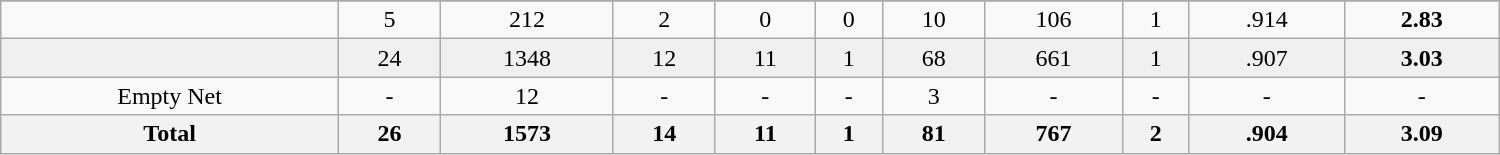<table class="wikitable sortable" width ="1000">
<tr align="center">
</tr>
<tr align="center" bgcolor="">
<td></td>
<td>5</td>
<td>212</td>
<td>2</td>
<td>0</td>
<td>0</td>
<td>10</td>
<td>106</td>
<td>1</td>
<td>.914</td>
<td><strong>2.83</strong></td>
</tr>
<tr align="center" bgcolor="f0f0f0">
<td></td>
<td>24</td>
<td>1348</td>
<td>12</td>
<td>11</td>
<td>1</td>
<td>68</td>
<td>661</td>
<td>1</td>
<td>.907</td>
<td><strong>3.03</strong></td>
</tr>
<tr align="center" bgcolor="">
<td>Empty Net</td>
<td>-</td>
<td>12</td>
<td>-</td>
<td>-</td>
<td>-</td>
<td>3</td>
<td>-</td>
<td>-</td>
<td>-</td>
<td>-</td>
</tr>
<tr>
<th>Total</th>
<th>26</th>
<th>1573</th>
<th>14</th>
<th>11</th>
<th>1</th>
<th>81</th>
<th>767</th>
<th>2</th>
<th>.904</th>
<th>3.09</th>
</tr>
</table>
